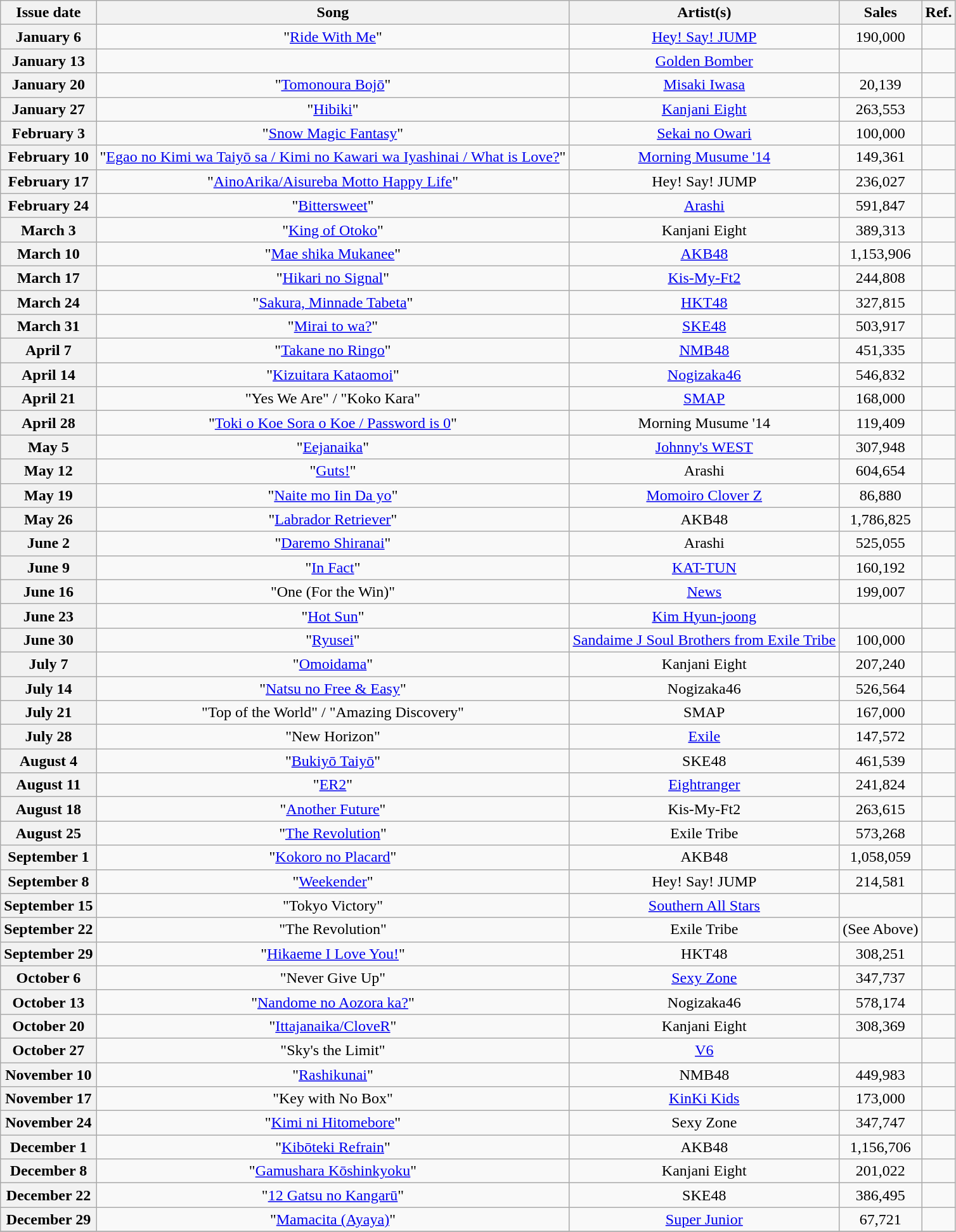<table class="wikitable plainrowheaders" style="text-align: center">
<tr>
<th>Issue date</th>
<th>Song</th>
<th>Artist(s)</th>
<th>Sales</th>
<th>Ref.</th>
</tr>
<tr>
<th scope="row">January 6</th>
<td rowspan="1">"<a href='#'>Ride With Me</a>"</td>
<td rowspan="1"><a href='#'>Hey! Say! JUMP</a></td>
<td rowspan="1">190,000</td>
<td></td>
</tr>
<tr>
<th scope="row">January 13</th>
<td rowspan="1"></td>
<td rowspan="1"><a href='#'>Golden Bomber</a></td>
<td rowspan="1"></td>
<td></td>
</tr>
<tr>
<th scope="row">January 20</th>
<td rowspan="1">"<a href='#'>Tomonoura Bojō</a>"</td>
<td rowspan="1"><a href='#'>Misaki Iwasa</a></td>
<td rowspan="1">20,139</td>
<td></td>
</tr>
<tr>
<th scope="row">January 27</th>
<td rowspan="1">"<a href='#'>Hibiki</a>"</td>
<td rowspan="1"><a href='#'>Kanjani Eight</a></td>
<td rowspan="1">263,553</td>
<td></td>
</tr>
<tr>
<th scope="row">February 3</th>
<td rowspan="1">"<a href='#'>Snow Magic Fantasy</a>"</td>
<td rowspan="1"><a href='#'>Sekai no Owari</a></td>
<td rowspan="1">100,000</td>
<td></td>
</tr>
<tr>
<th scope="row">February 10</th>
<td rowspan="1">"<a href='#'>Egao no Kimi wa Taiyō sa / Kimi no Kawari wa Iyashinai / What is Love?</a>"</td>
<td rowspan="1"><a href='#'>Morning Musume '14</a></td>
<td rowspan="1">149,361</td>
<td></td>
</tr>
<tr>
<th scope="row">February 17</th>
<td rowspan="1">"<a href='#'>AinoArika/Aisureba Motto Happy Life</a>"</td>
<td rowspan="1">Hey! Say! JUMP</td>
<td rowspan="1">236,027</td>
<td></td>
</tr>
<tr>
<th scope="row">February 24</th>
<td rowspan="1">"<a href='#'>Bittersweet</a>"</td>
<td rowspan="1"><a href='#'>Arashi</a></td>
<td rowspan="1">591,847</td>
<td></td>
</tr>
<tr>
<th scope="row">March 3</th>
<td rowspan="1">"<a href='#'>King of Otoko</a>"</td>
<td rowspan="1">Kanjani Eight</td>
<td rowspan="1">389,313</td>
<td></td>
</tr>
<tr>
<th scope="row">March 10</th>
<td rowspan="1">"<a href='#'>Mae shika Mukanee</a>"</td>
<td rowspan="1"><a href='#'>AKB48</a></td>
<td rowspan="1">1,153,906</td>
<td></td>
</tr>
<tr>
<th scope="row">March 17</th>
<td rowspan="1">"<a href='#'>Hikari no Signal</a>"</td>
<td rowspan="1"><a href='#'>Kis-My-Ft2</a></td>
<td rowspan="1">244,808</td>
<td></td>
</tr>
<tr>
<th scope="row">March 24</th>
<td rowspan="1">"<a href='#'>Sakura, Minnade Tabeta</a>"</td>
<td rowspan="1"><a href='#'>HKT48</a></td>
<td rowspan="1">327,815</td>
<td></td>
</tr>
<tr>
<th scope="row">March 31</th>
<td rowspan="1">"<a href='#'>Mirai to wa?</a>"</td>
<td rowspan="1"><a href='#'>SKE48</a></td>
<td rowspan="1">503,917</td>
<td></td>
</tr>
<tr>
<th scope="row">April 7</th>
<td rowspan="1">"<a href='#'>Takane no Ringo</a>"</td>
<td rowspan="1"><a href='#'>NMB48</a></td>
<td rowspan="1">451,335</td>
<td></td>
</tr>
<tr>
<th scope="row">April 14</th>
<td rowspan="1">"<a href='#'>Kizuitara Kataomoi</a>"</td>
<td rowspan="1"><a href='#'>Nogizaka46</a></td>
<td rowspan="1">546,832</td>
<td></td>
</tr>
<tr>
<th scope="row">April 21</th>
<td rowspan="1">"Yes We Are" / "Koko Kara"</td>
<td rowspan="1"><a href='#'>SMAP</a></td>
<td rowspan="1">168,000</td>
<td></td>
</tr>
<tr>
<th scope="row">April 28</th>
<td rowspan="1">"<a href='#'>Toki o Koe Sora o Koe / Password is 0</a>"</td>
<td rowspan="1">Morning Musume '14</td>
<td rowspan="1">119,409</td>
<td></td>
</tr>
<tr>
<th scope="row">May 5</th>
<td rowspan="1">"<a href='#'>Eejanaika</a>"</td>
<td rowspan="1"><a href='#'>Johnny's WEST</a></td>
<td rowspan="1">307,948</td>
<td></td>
</tr>
<tr>
<th scope="row">May 12</th>
<td rowspan="1">"<a href='#'>Guts!</a>"</td>
<td rowspan="1">Arashi</td>
<td rowspan="1">604,654</td>
<td></td>
</tr>
<tr>
<th scope="row">May 19</th>
<td rowspan="1">"<a href='#'>Naite mo Iin Da yo</a>"</td>
<td rowspan="1"><a href='#'>Momoiro Clover Z</a></td>
<td rowspan="1">86,880</td>
<td></td>
</tr>
<tr>
<th scope="row">May 26</th>
<td rowspan="1">"<a href='#'>Labrador Retriever</a>"</td>
<td rowspan="1">AKB48</td>
<td rowspan="1">1,786,825</td>
<td></td>
</tr>
<tr>
<th scope="row">June 2</th>
<td rowspan="1">"<a href='#'>Daremo Shiranai</a>"</td>
<td rowspan="1">Arashi</td>
<td rowspan="1">525,055</td>
<td></td>
</tr>
<tr>
<th scope="row">June 9</th>
<td rowspan="1">"<a href='#'>In Fact</a>"</td>
<td rowspan="1"><a href='#'>KAT-TUN</a></td>
<td rowspan="1">160,192</td>
<td></td>
</tr>
<tr>
<th scope="row">June 16</th>
<td rowspan="1">"One (For the Win)"</td>
<td rowspan="1"><a href='#'>News</a></td>
<td rowspan="1">199,007</td>
<td></td>
</tr>
<tr>
<th scope="row">June 23</th>
<td rowspan="1">"<a href='#'>Hot Sun</a>"</td>
<td rowspan="1"><a href='#'>Kim Hyun-joong</a></td>
<td rowspan="1"></td>
<td></td>
</tr>
<tr>
<th scope="row">June 30</th>
<td rowspan="1">"<a href='#'>Ryusei</a>"</td>
<td rowspan="1"><a href='#'>Sandaime J Soul Brothers from Exile Tribe</a></td>
<td rowspan="1">100,000</td>
<td></td>
</tr>
<tr>
<th scope="row">July 7</th>
<td rowspan="1">"<a href='#'>Omoidama</a>"</td>
<td rowspan="1">Kanjani Eight</td>
<td rowspan="1">207,240</td>
<td></td>
</tr>
<tr>
<th scope="row">July 14</th>
<td rowspan="1">"<a href='#'>Natsu no Free & Easy</a>"</td>
<td rowspan="1">Nogizaka46</td>
<td rowspan="1">526,564</td>
<td></td>
</tr>
<tr>
<th scope="row">July 21</th>
<td rowspan="1">"Top of the World" / "Amazing Discovery"</td>
<td rowspan="1">SMAP</td>
<td rowspan="1">167,000</td>
<td></td>
</tr>
<tr>
<th scope="row">July 28</th>
<td rowspan="1">"New Horizon"</td>
<td rowspan="1"><a href='#'>Exile</a></td>
<td rowspan="1">147,572</td>
<td></td>
</tr>
<tr>
<th scope="row">August 4</th>
<td rowspan="1">"<a href='#'>Bukiyō Taiyō</a>"</td>
<td rowspan="1">SKE48</td>
<td rowspan="1">461,539</td>
<td></td>
</tr>
<tr>
<th scope="row">August 11</th>
<td rowspan="1">"<a href='#'>ER2</a>"</td>
<td rowspan="1"><a href='#'>Eightranger</a></td>
<td rowspan="1">241,824</td>
<td></td>
</tr>
<tr>
<th scope="row">August 18</th>
<td rowspan="1">"<a href='#'>Another Future</a>"</td>
<td rowspan="1">Kis-My-Ft2</td>
<td rowspan="1">263,615</td>
<td></td>
</tr>
<tr>
<th scope="row">August 25</th>
<td rowspan="1">"<a href='#'>The Revolution</a>"</td>
<td rowspan="1">Exile Tribe</td>
<td rowspan="1">573,268</td>
<td></td>
</tr>
<tr>
<th scope="row">September 1</th>
<td rowspan="1">"<a href='#'>Kokoro no Placard</a>"</td>
<td rowspan="1">AKB48</td>
<td rowspan="1">1,058,059</td>
<td></td>
</tr>
<tr>
<th scope="row">September 8</th>
<td rowspan="1">"<a href='#'>Weekender</a>"</td>
<td rowspan="1">Hey! Say! JUMP</td>
<td rowspan="1">214,581</td>
<td></td>
</tr>
<tr>
<th scope="row">September 15</th>
<td rowspan="1">"Tokyo Victory"</td>
<td rowspan="1"><a href='#'>Southern All Stars</a></td>
<td rowspan="1"></td>
<td></td>
</tr>
<tr>
<th scope="row">September 22</th>
<td rowspan="1">"The Revolution"</td>
<td rowspan="1">Exile Tribe</td>
<td rowspan="1">(See Above)</td>
<td></td>
</tr>
<tr>
<th scope="row">September 29</th>
<td rowspan="1">"<a href='#'>Hikaeme I Love You!</a>"</td>
<td rowspan="1">HKT48</td>
<td rowspan="1">308,251</td>
<td></td>
</tr>
<tr>
<th scope="row">October 6</th>
<td rowspan="1">"Never Give Up"</td>
<td rowspan="1"><a href='#'>Sexy Zone</a></td>
<td rowspan="1">347,737</td>
<td></td>
</tr>
<tr>
<th scope="row">October 13</th>
<td rowspan="1">"<a href='#'>Nandome no Aozora ka?</a>"</td>
<td rowspan="1">Nogizaka46</td>
<td rowspan="1">578,174</td>
<td></td>
</tr>
<tr>
<th scope="row">October 20</th>
<td rowspan="1">"<a href='#'>Ittajanaika/CloveR</a>"</td>
<td rowspan="1">Kanjani Eight</td>
<td rowspan="1">308,369</td>
<td></td>
</tr>
<tr>
<th scope="row">October 27</th>
<td rowspan="1">"Sky's the Limit"</td>
<td rowspan="1"><a href='#'>V6</a></td>
<td rowspan="1"></td>
<td></td>
</tr>
<tr>
<th scope="row">November 10</th>
<td rowspan="1">"<a href='#'>Rashikunai</a>"</td>
<td rowspan="1">NMB48</td>
<td rowspan="1">449,983</td>
<td></td>
</tr>
<tr>
<th scope="row">November 17</th>
<td rowspan="1">"Key with No Box"</td>
<td rowspan="1"><a href='#'>KinKi Kids</a></td>
<td rowspan="1">173,000</td>
<td></td>
</tr>
<tr>
<th scope="row">November 24</th>
<td rowspan="1">"<a href='#'>Kimi ni Hitomebore</a>"</td>
<td rowspan="1">Sexy Zone</td>
<td rowspan="1">347,747</td>
<td></td>
</tr>
<tr>
<th scope="row">December 1</th>
<td rowspan="1">"<a href='#'>Kibōteki Refrain</a>"</td>
<td rowspan="1">AKB48</td>
<td rowspan="1">1,156,706</td>
<td></td>
</tr>
<tr>
<th scope="row">December 8</th>
<td rowspan="1">"<a href='#'>Gamushara Kōshinkyoku</a>"</td>
<td rowspan="1">Kanjani Eight</td>
<td rowspan="1">201,022</td>
<td></td>
</tr>
<tr>
<th scope="row">December 22</th>
<td rowspan="1">"<a href='#'>12 Gatsu no Kangarū</a>"</td>
<td rowspan="1">SKE48</td>
<td rowspan="1">386,495</td>
<td></td>
</tr>
<tr>
<th scope="row">December 29</th>
<td rowspan="1">"<a href='#'>Mamacita (Ayaya)</a>"</td>
<td rowspan="1"><a href='#'>Super Junior</a></td>
<td rowspan="1">67,721</td>
<td></td>
</tr>
<tr>
</tr>
</table>
